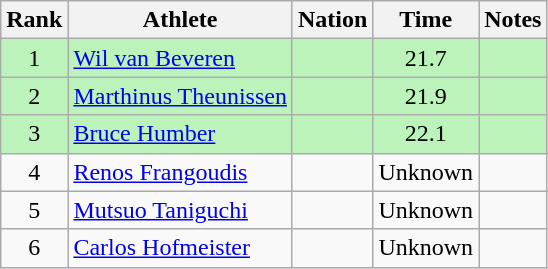<table class="wikitable sortable" style="text-align:center">
<tr>
<th>Rank</th>
<th>Athlete</th>
<th>Nation</th>
<th>Time</th>
<th>Notes</th>
</tr>
<tr bgcolor=bbf3bb>
<td>1</td>
<td align=left><a href='#'>Wil van Beveren</a></td>
<td align=left></td>
<td>21.7</td>
<td></td>
</tr>
<tr bgcolor=bbf3bb>
<td>2</td>
<td align=left><a href='#'>Marthinus Theunissen</a></td>
<td align=left></td>
<td>21.9</td>
<td></td>
</tr>
<tr bgcolor=bbf3bb>
<td>3</td>
<td align=left><a href='#'>Bruce Humber</a></td>
<td align=left></td>
<td>22.1</td>
<td></td>
</tr>
<tr>
<td>4</td>
<td align=left><a href='#'>Renos Frangoudis</a></td>
<td align=left></td>
<td data-sort-value=30.0>Unknown</td>
<td></td>
</tr>
<tr>
<td>5</td>
<td align=left><a href='#'>Mutsuo Taniguchi</a></td>
<td align=left></td>
<td data-sort-value=30.0>Unknown</td>
<td></td>
</tr>
<tr>
<td>6</td>
<td align=left><a href='#'>Carlos Hofmeister</a></td>
<td align=left></td>
<td data-sort-value=30.0>Unknown</td>
<td></td>
</tr>
</table>
